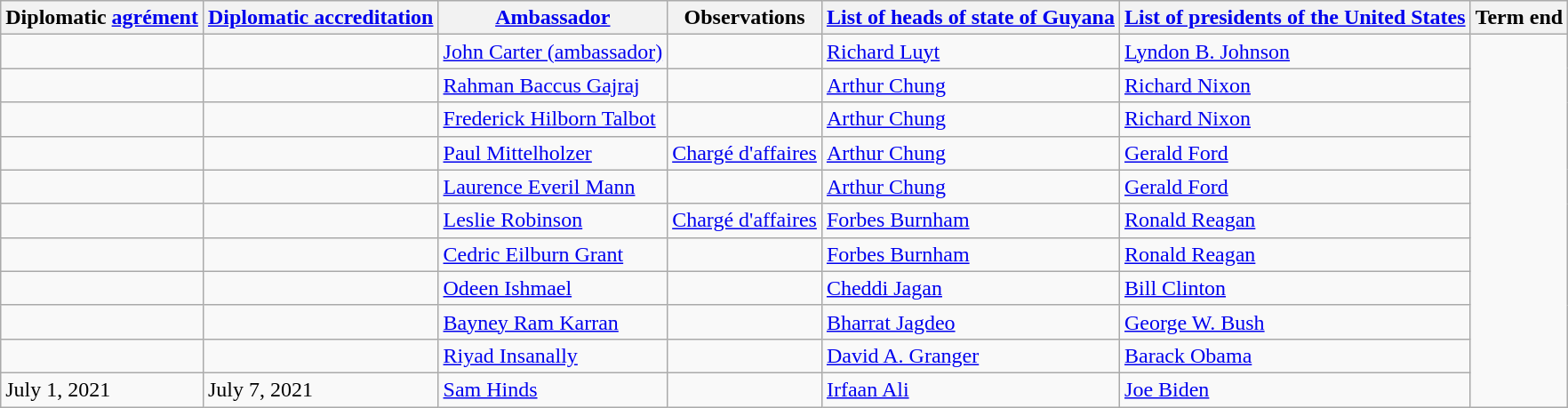<table class="wikitable sortable">
<tr>
<th>Diplomatic <a href='#'>agrément</a></th>
<th><a href='#'>Diplomatic accreditation</a></th>
<th><a href='#'>Ambassador</a></th>
<th>Observations</th>
<th><a href='#'>List of heads of state of Guyana</a></th>
<th><a href='#'>List of presidents of the United States</a></th>
<th>Term end</th>
</tr>
<tr>
<td></td>
<td></td>
<td><a href='#'>John Carter (ambassador)</a></td>
<td></td>
<td><a href='#'>Richard Luyt</a></td>
<td><a href='#'>Lyndon B. Johnson</a></td>
</tr>
<tr>
<td></td>
<td></td>
<td><a href='#'>Rahman Baccus Gajraj</a></td>
<td></td>
<td><a href='#'>Arthur Chung</a></td>
<td><a href='#'>Richard Nixon</a></td>
</tr>
<tr>
<td></td>
<td></td>
<td><a href='#'>Frederick Hilborn Talbot</a></td>
<td></td>
<td><a href='#'>Arthur Chung</a></td>
<td><a href='#'>Richard Nixon</a></td>
</tr>
<tr>
<td></td>
<td></td>
<td><a href='#'>Paul Mittelholzer</a></td>
<td><a href='#'>Chargé d'affaires</a></td>
<td><a href='#'>Arthur Chung</a></td>
<td><a href='#'>Gerald Ford</a></td>
</tr>
<tr>
<td></td>
<td></td>
<td><a href='#'>Laurence Everil Mann</a></td>
<td></td>
<td><a href='#'>Arthur Chung</a></td>
<td><a href='#'>Gerald Ford</a></td>
</tr>
<tr>
<td></td>
<td></td>
<td><a href='#'>Leslie Robinson</a></td>
<td><a href='#'>Chargé d'affaires</a></td>
<td><a href='#'>Forbes Burnham</a></td>
<td><a href='#'>Ronald Reagan</a></td>
</tr>
<tr>
<td></td>
<td></td>
<td><a href='#'>Cedric Eilburn Grant</a></td>
<td></td>
<td><a href='#'>Forbes Burnham</a></td>
<td><a href='#'>Ronald Reagan</a></td>
</tr>
<tr>
<td></td>
<td></td>
<td><a href='#'>Odeen Ishmael</a></td>
<td></td>
<td><a href='#'>Cheddi Jagan</a></td>
<td><a href='#'>Bill Clinton</a></td>
</tr>
<tr>
<td></td>
<td></td>
<td><a href='#'>Bayney Ram Karran</a></td>
<td></td>
<td><a href='#'>Bharrat Jagdeo</a></td>
<td><a href='#'>George W. Bush</a></td>
</tr>
<tr>
<td></td>
<td></td>
<td><a href='#'>Riyad Insanally</a></td>
<td></td>
<td><a href='#'>David A. Granger</a></td>
<td><a href='#'>Barack Obama</a></td>
</tr>
<tr>
<td>July 1, 2021</td>
<td>July 7, 2021</td>
<td><a href='#'>Sam Hinds</a></td>
<td></td>
<td><a href='#'>Irfaan Ali</a></td>
<td><a href='#'>Joe Biden</a></td>
</tr>
</table>
